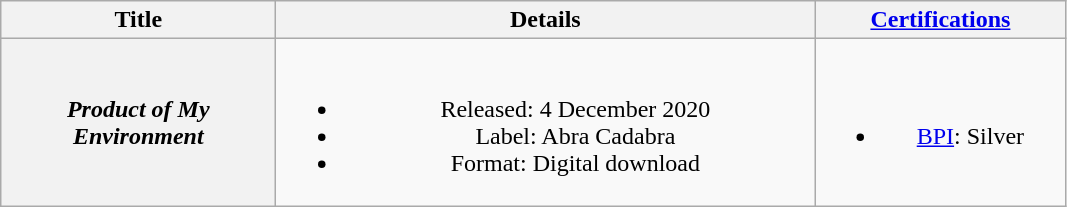<table class="wikitable plainrowheaders" style="text-align:center;">
<tr>
<th scope="col" style="width:11em;">Title</th>
<th scope="col" style="width:22em;">Details</th>
<th scope="col" rowspan="1" style="width:10em;"><a href='#'>Certifications</a></th>
</tr>
<tr>
<th scope="row"><em>Product of My Environment</em></th>
<td><br><ul><li>Released: 4 December 2020</li><li>Label: Abra Cadabra</li><li>Format: Digital download</li></ul></td>
<td><br><ul><li><a href='#'>BPI</a>: Silver</li></ul></td>
</tr>
</table>
